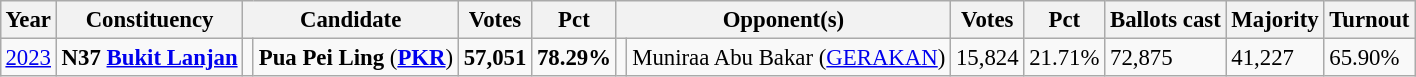<table class="wikitable" style="margin:0.5em ; font-size:95%">
<tr>
<th>Year</th>
<th>Constituency</th>
<th colspan="2">Candidate</th>
<th>Votes</th>
<th>Pct</th>
<th colspan="2">Opponent(s)</th>
<th>Votes</th>
<th>Pct</th>
<th>Ballots cast</th>
<th>Majority</th>
<th>Turnout</th>
</tr>
<tr>
<td><a href='#'>2023</a></td>
<td><strong>N37 <a href='#'>Bukit Lanjan</a></strong></td>
<td></td>
<td><strong>Pua Pei Ling</strong> (<a href='#'><strong>PKR</strong></a>)</td>
<td align=right><strong>57,051</strong></td>
<td><strong>78.29%</strong></td>
<td bgcolor=></td>
<td>Muniraa Abu Bakar (<a href='#'>GERAKAN</a>)</td>
<td align=right>15,824</td>
<td>21.71%</td>
<td>72,875</td>
<td>41,227</td>
<td>65.90%</td>
</tr>
</table>
